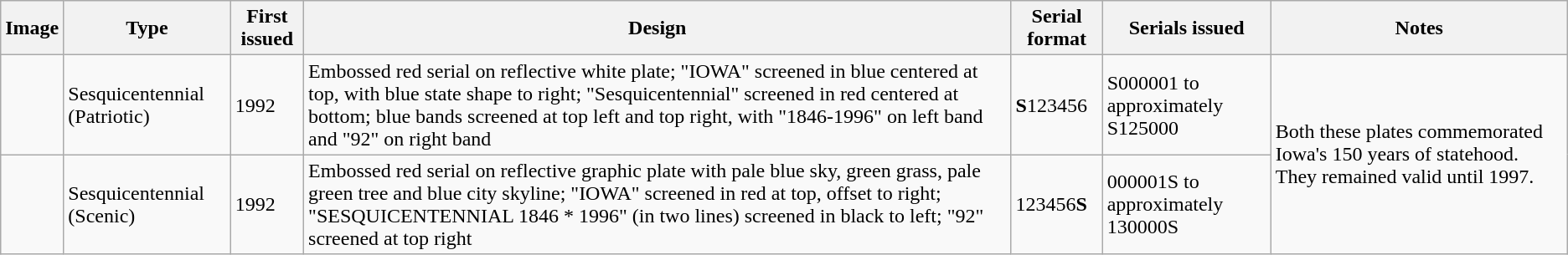<table class=wikitable>
<tr>
<th>Image</th>
<th>Type</th>
<th>First issued</th>
<th>Design</th>
<th>Serial format</th>
<th>Serials issued</th>
<th>Notes</th>
</tr>
<tr>
<td></td>
<td>Sesquicentennial (Patriotic)</td>
<td>1992</td>
<td>Embossed red serial on reflective white plate; "IOWA" screened in blue centered at top, with blue state shape to right; "Sesquicentennial" screened in red centered at bottom; blue bands screened at top left and top right, with "1846-1996" on left band and "92" on right band</td>
<td><strong>S</strong>123456</td>
<td>S000001 to approximately S125000</td>
<td rowspan="2">Both these plates commemorated Iowa's 150 years of statehood. They remained valid until 1997.</td>
</tr>
<tr>
<td></td>
<td>Sesquicentennial (Scenic)</td>
<td>1992</td>
<td>Embossed red serial on reflective graphic plate with pale blue sky, green grass, pale green tree and blue city skyline; "IOWA" screened in red at top, offset to right; "SESQUICENTENNIAL 1846 * 1996" (in two lines) screened in black to left; "92" screened at top right</td>
<td>123456<strong>S</strong></td>
<td>000001S to approximately 130000S</td>
</tr>
</table>
